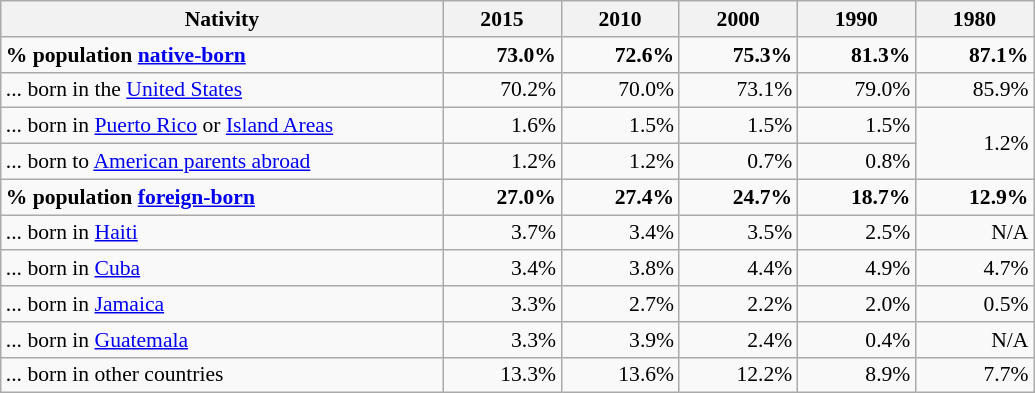<table class="wikitable" style="font-size: 90%; text-align: right;">
<tr>
<th style="width: 20em;">Nativity</th>
<th style="width: 5em;">2015</th>
<th style="width: 5em;">2010</th>
<th style="width: 5em;">2000</th>
<th style="width: 5em;">1990</th>
<th style="width: 5em;">1980</th>
</tr>
<tr>
<td style="text-align:left"><strong>% population <a href='#'>native-born</a></strong></td>
<td><strong>73.0%</strong></td>
<td><strong>72.6%</strong></td>
<td><strong>75.3%</strong></td>
<td><strong>81.3%</strong></td>
<td><strong>87.1%</strong></td>
</tr>
<tr>
<td style="text-align:left">... born in the <a href='#'>United States</a></td>
<td>70.2%</td>
<td>70.0%</td>
<td>73.1%</td>
<td>79.0%</td>
<td>85.9%</td>
</tr>
<tr>
<td style="text-align:left">... born in <a href='#'>Puerto Rico</a> or <a href='#'>Island Areas</a></td>
<td>1.6%</td>
<td>1.5%</td>
<td>1.5%</td>
<td>1.5%</td>
<td rowspan="2">1.2%</td>
</tr>
<tr>
<td style="text-align:left">... born to <a href='#'>American parents abroad</a></td>
<td>1.2%</td>
<td>1.2%</td>
<td>0.7%</td>
<td>0.8%</td>
</tr>
<tr>
<td style="text-align:left"><strong>% population <a href='#'>foreign-born</a></strong></td>
<td><strong>27.0%</strong></td>
<td><strong>27.4%</strong></td>
<td><strong>24.7%</strong></td>
<td><strong>18.7%</strong></td>
<td><strong>12.9%</strong></td>
</tr>
<tr>
<td style="text-align:left">... born in <a href='#'>Haiti</a></td>
<td>3.7%</td>
<td>3.4%</td>
<td>3.5%</td>
<td>2.5%</td>
<td>N/A</td>
</tr>
<tr>
<td style="text-align:left">... born in <a href='#'>Cuba</a></td>
<td>3.4%</td>
<td>3.8%</td>
<td>4.4%</td>
<td>4.9%</td>
<td>4.7%</td>
</tr>
<tr>
<td style="text-align:left">... born in <a href='#'>Jamaica</a></td>
<td>3.3%</td>
<td>2.7%</td>
<td>2.2%</td>
<td>2.0%</td>
<td>0.5%</td>
</tr>
<tr>
<td style="text-align:left">... born in <a href='#'>Guatemala</a></td>
<td>3.3%</td>
<td>3.9%</td>
<td>2.4%</td>
<td>0.4%</td>
<td>N/A</td>
</tr>
<tr>
<td style="text-align:left">... born in other countries</td>
<td>13.3%</td>
<td>13.6%</td>
<td>12.2%</td>
<td>8.9%</td>
<td>7.7%</td>
</tr>
</table>
